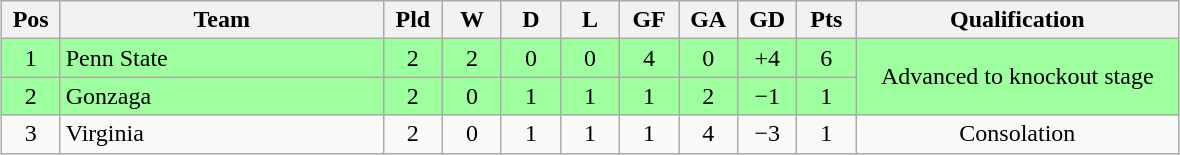<table class="wikitable" style="text-align:center; margin: 1em auto">
<tr>
<th style="width:2em">Pos</th>
<th style="width:13em">Team</th>
<th style="width:2em">Pld</th>
<th style="width:2em">W</th>
<th style="width:2em">D</th>
<th style="width:2em">L</th>
<th style="width:2em">GF</th>
<th style="width:2em">GA</th>
<th style="width:2em">GD</th>
<th style="width:2em">Pts</th>
<th style="width:13em">Qualification</th>
</tr>
<tr bgcolor="#9eff9e">
<td>1</td>
<td style="text-align:left">Penn State</td>
<td>2</td>
<td>2</td>
<td>0</td>
<td>0</td>
<td>4</td>
<td>0</td>
<td>+4</td>
<td>6</td>
<td rowspan="2">Advanced to knockout stage</td>
</tr>
<tr bgcolor="#9eff9e">
<td>2</td>
<td style="text-align:left">Gonzaga</td>
<td>2</td>
<td>0</td>
<td>1</td>
<td>1</td>
<td>1</td>
<td>2</td>
<td>−1</td>
<td>1</td>
</tr>
<tr>
<td>3</td>
<td style="text-align:left">Virginia</td>
<td>2</td>
<td>0</td>
<td>1</td>
<td>1</td>
<td>1</td>
<td>4</td>
<td>−3</td>
<td>1</td>
<td>Consolation</td>
</tr>
</table>
